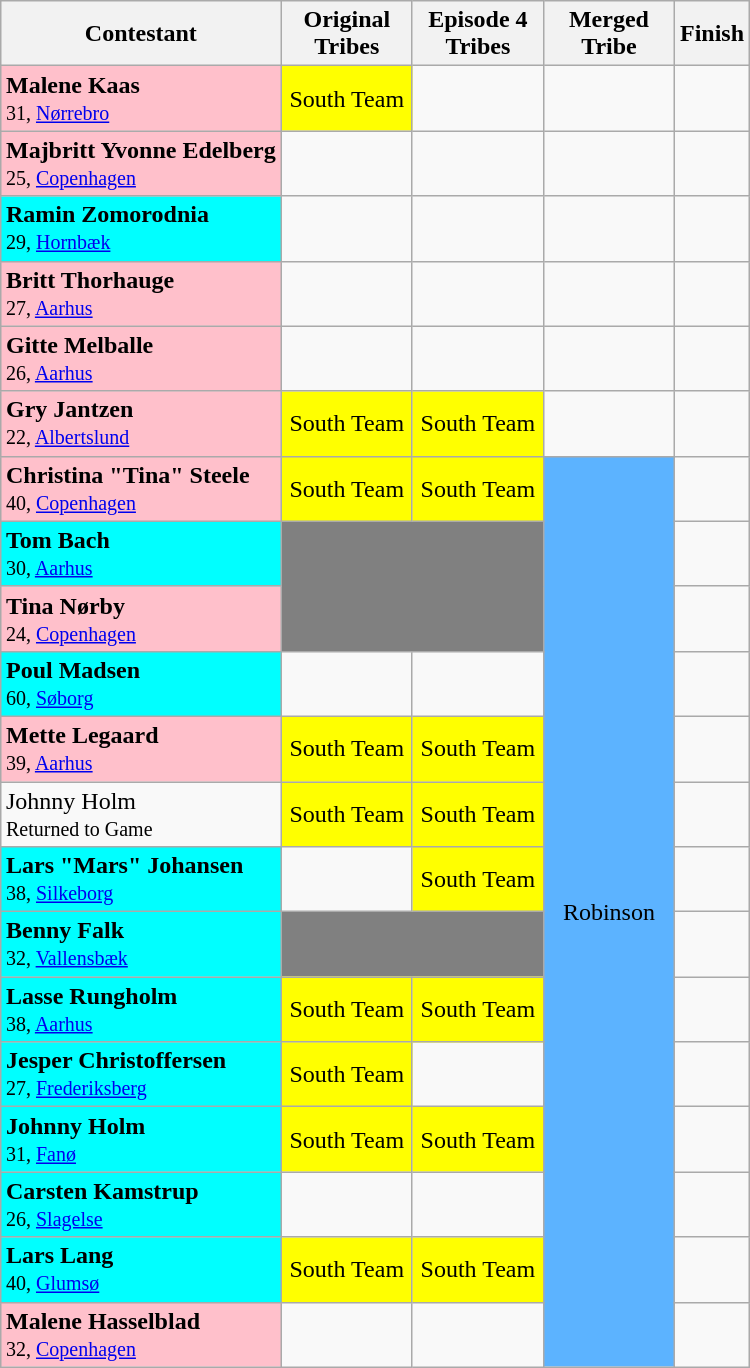<table class="wikitable" style="margin:auto; text-align:center">
<tr>
<th>Contestant</th>
<th width=80>Original<br>Tribes</th>
<th width=80>Episode 4<br>Tribes</th>
<th width=80>Merged<br>Tribe</th>
<th>Finish</th>
</tr>
<tr>
<td align="left" bgcolor="pink"><strong>Malene Kaas</strong><br><small>31, <a href='#'>Nørrebro</a></small></td>
<td bgcolor="yellow">South Team</td>
<td></td>
<td></td>
<td></td>
</tr>
<tr>
<td align="left" bgcolor="pink"><strong>Majbritt Yvonne Edelberg</strong><br><small>25, <a href='#'>Copenhagen</a></small></td>
<td></td>
<td></td>
<td></td>
<td></td>
</tr>
<tr>
<td align="left" bgcolor="cyan"><strong>Ramin Zomorodnia</strong><br><small>29, <a href='#'>Hornbæk</a></small></td>
<td></td>
<td></td>
<td></td>
<td></td>
</tr>
<tr>
<td align="left" bgcolor="pink"><strong>Britt Thorhauge </strong> <br><small>27, <a href='#'>Aarhus</a></small></td>
<td></td>
<td></td>
<td></td>
<td></td>
</tr>
<tr>
<td align="left" bgcolor="pink"><strong>Gitte Melballe </strong><br><small>26, <a href='#'>Aarhus</a></small></td>
<td></td>
<td></td>
<td></td>
<td></td>
</tr>
<tr>
<td align="left" bgcolor="pink"><strong>Gry Jantzen</strong><br><small>22, <a href='#'>Albertslund</a></small></td>
<td bgcolor="yellow">South Team</td>
<td bgcolor="yellow">South Team</td>
<td></td>
<td></td>
</tr>
<tr>
<td align="left" bgcolor="pink"><strong>Christina "Tina" Steele</strong><br><small>40, <a href='#'>Copenhagen</a></small></td>
<td bgcolor="yellow">South Team</td>
<td bgcolor="yellow">South Team</td>
<td align="center" bgcolor="#5CB3FF" rowspan=14>Robinson</td>
<td></td>
</tr>
<tr>
<td align="left" bgcolor="cyan"><strong>Tom Bach</strong><br><small>30, <a href='#'>Aarhus</a></small></td>
<td align="center" bgcolor="gray" rowspan=2 colspan=2></td>
<td></td>
</tr>
<tr>
<td align="left" bgcolor="pink"><strong>Tina Nørby</strong><br><small>24, <a href='#'>Copenhagen</a></small></td>
<td></td>
</tr>
<tr>
<td align="left" bgcolor="cyan"><strong>Poul Madsen</strong><br><small>60, <a href='#'>Søborg</a></small></td>
<td></td>
<td></td>
<td></td>
</tr>
<tr>
<td align="left" bgcolor="pink"><strong>Mette Legaard</strong><br><small>39, <a href='#'>Aarhus</a></small></td>
<td bgcolor="yellow">South Team</td>
<td bgcolor="yellow">South Team</td>
<td></td>
</tr>
<tr>
<td align="left">Johnny Holm<br><small>Returned to Game</small></td>
<td bgcolor="yellow">South Team</td>
<td bgcolor="yellow">South Team</td>
<td></td>
</tr>
<tr>
<td align="left" bgcolor="cyan"><strong>Lars "Mars" Johansen</strong><br><small>38, <a href='#'>Silkeborg</a></small></td>
<td></td>
<td bgcolor="yellow">South Team</td>
<td></td>
</tr>
<tr>
<td align="left" bgcolor="cyan"><strong>Benny Falk</strong><br><small>32, <a href='#'>Vallensbæk</a></small></td>
<td align="center" bgcolor="gray" colspan=2></td>
<td></td>
</tr>
<tr>
<td align="left" bgcolor="cyan"><strong>Lasse Rungholm</strong><br><small>38, <a href='#'>Aarhus</a></small></td>
<td bgcolor="yellow">South Team</td>
<td bgcolor="yellow">South Team</td>
<td></td>
</tr>
<tr>
<td align="left" bgcolor="cyan"><strong>Jesper Christoffersen</strong><br><small>27, <a href='#'>Frederiksberg</a></small></td>
<td bgcolor="yellow">South Team</td>
<td></td>
<td></td>
</tr>
<tr>
<td align="left" bgcolor="cyan"><strong>Johnny Holm</strong><br><small>31, <a href='#'>Fanø</a></small></td>
<td bgcolor="yellow">South Team</td>
<td bgcolor="yellow">South Team</td>
<td></td>
</tr>
<tr>
<td align="left" bgcolor="cyan"><strong>Carsten Kamstrup</strong><br><small>26, <a href='#'>Slagelse</a></small></td>
<td></td>
<td></td>
<td></td>
</tr>
<tr>
<td align="left" bgcolor="cyan"><strong>Lars Lang</strong><br><small>40, <a href='#'>Glumsø</a></small></td>
<td bgcolor="yellow">South Team</td>
<td bgcolor="yellow">South Team</td>
<td></td>
</tr>
<tr>
<td align="left" bgcolor="pink"><strong>Malene Hasselblad</strong><br><small>32, <a href='#'>Copenhagen</a></small></td>
<td></td>
<td></td>
<td></td>
</tr>
</table>
